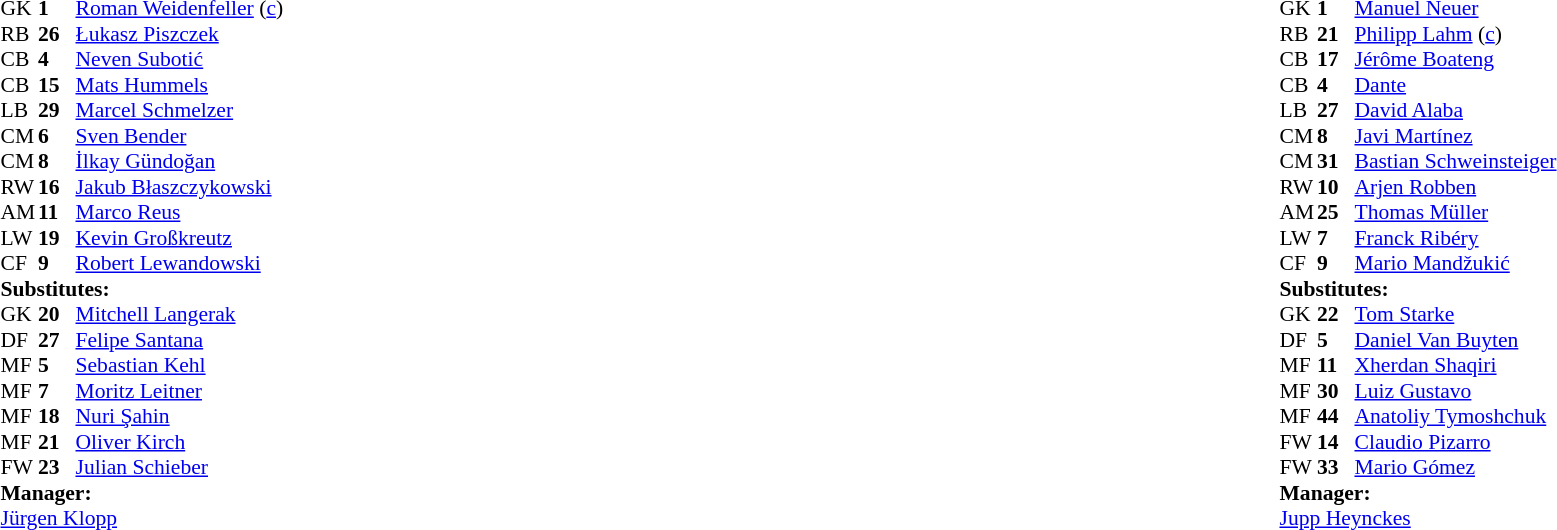<table style="width:100%">
<tr>
<td style="vertical-align:top; width:40%"><br><table style="font-size: 90%" cellspacing="0" cellpadding="0">
<tr>
<th width=25></th>
<th width=25></th>
</tr>
<tr>
<td>GK</td>
<td><strong>1</strong></td>
<td> <a href='#'>Roman Weidenfeller</a> (<a href='#'>c</a>)</td>
</tr>
<tr>
<td>RB</td>
<td><strong>26</strong></td>
<td> <a href='#'>Łukasz Piszczek</a></td>
</tr>
<tr>
<td>CB</td>
<td><strong>4</strong></td>
<td> <a href='#'>Neven Subotić</a></td>
</tr>
<tr>
<td>CB</td>
<td><strong>15</strong></td>
<td> <a href='#'>Mats Hummels</a></td>
</tr>
<tr>
<td>LB</td>
<td><strong>29</strong></td>
<td> <a href='#'>Marcel Schmelzer</a></td>
</tr>
<tr>
<td>CM</td>
<td><strong>6</strong></td>
<td> <a href='#'>Sven Bender</a></td>
<td></td>
<td></td>
</tr>
<tr>
<td>CM</td>
<td><strong>8</strong></td>
<td> <a href='#'>İlkay Gündoğan</a></td>
</tr>
<tr>
<td>RW</td>
<td><strong>16</strong></td>
<td> <a href='#'>Jakub Błaszczykowski</a></td>
<td></td>
<td></td>
</tr>
<tr>
<td>AM</td>
<td><strong>11</strong></td>
<td> <a href='#'>Marco Reus</a></td>
</tr>
<tr>
<td>LW</td>
<td><strong>19</strong></td>
<td> <a href='#'>Kevin Großkreutz</a></td>
<td></td>
</tr>
<tr>
<td>CF</td>
<td><strong>9</strong></td>
<td> <a href='#'>Robert Lewandowski</a></td>
</tr>
<tr>
<td colspan=3><strong>Substitutes:</strong></td>
</tr>
<tr>
<td>GK</td>
<td><strong>20</strong></td>
<td> <a href='#'>Mitchell Langerak</a></td>
</tr>
<tr>
<td>DF</td>
<td><strong>27</strong></td>
<td> <a href='#'>Felipe Santana</a></td>
</tr>
<tr>
<td>MF</td>
<td><strong>5</strong></td>
<td> <a href='#'>Sebastian Kehl</a></td>
</tr>
<tr>
<td>MF</td>
<td><strong>7</strong></td>
<td> <a href='#'>Moritz Leitner</a></td>
</tr>
<tr>
<td>MF</td>
<td><strong>18</strong></td>
<td> <a href='#'>Nuri Şahin</a></td>
<td></td>
<td></td>
</tr>
<tr>
<td>MF</td>
<td><strong>21</strong></td>
<td> <a href='#'>Oliver Kirch</a></td>
</tr>
<tr>
<td>FW</td>
<td><strong>23</strong></td>
<td> <a href='#'>Julian Schieber</a></td>
<td></td>
<td></td>
</tr>
<tr>
<td colspan=3><strong>Manager:</strong></td>
</tr>
<tr>
<td colspan=4> <a href='#'>Jürgen Klopp</a></td>
</tr>
</table>
</td>
<td valign="top"></td>
<td style="vertical-align:top; width:50%"><br><table cellspacing="0" cellpadding="0" style="font-size:90%; margin:auto">
<tr>
<th width=25></th>
<th width=25></th>
</tr>
<tr>
<td>GK</td>
<td><strong>1</strong></td>
<td> <a href='#'>Manuel Neuer</a></td>
</tr>
<tr>
<td>RB</td>
<td><strong>21</strong></td>
<td> <a href='#'>Philipp Lahm</a> (<a href='#'>c</a>)</td>
</tr>
<tr>
<td>CB</td>
<td><strong>17</strong></td>
<td> <a href='#'>Jérôme Boateng</a></td>
</tr>
<tr>
<td>CB</td>
<td><strong>4</strong></td>
<td> <a href='#'>Dante</a></td>
<td></td>
</tr>
<tr>
<td>LB</td>
<td><strong>27</strong></td>
<td> <a href='#'>David Alaba</a></td>
</tr>
<tr>
<td>CM</td>
<td><strong>8</strong></td>
<td> <a href='#'>Javi Martínez</a></td>
</tr>
<tr>
<td>CM</td>
<td><strong>31</strong></td>
<td> <a href='#'>Bastian Schweinsteiger</a></td>
</tr>
<tr>
<td>RW</td>
<td><strong>10</strong></td>
<td> <a href='#'>Arjen Robben</a></td>
</tr>
<tr>
<td>AM</td>
<td><strong>25</strong></td>
<td> <a href='#'>Thomas Müller</a></td>
</tr>
<tr>
<td>LW</td>
<td><strong>7</strong></td>
<td> <a href='#'>Franck Ribéry</a></td>
<td></td>
<td></td>
</tr>
<tr>
<td>CF</td>
<td><strong>9</strong></td>
<td> <a href='#'>Mario Mandžukić</a></td>
<td></td>
<td></td>
</tr>
<tr>
<td colspan=3><strong>Substitutes:</strong></td>
</tr>
<tr>
<td>GK</td>
<td><strong>22</strong></td>
<td> <a href='#'>Tom Starke</a></td>
</tr>
<tr>
<td>DF</td>
<td><strong>5</strong></td>
<td> <a href='#'>Daniel Van Buyten</a></td>
</tr>
<tr>
<td>MF</td>
<td><strong>11</strong></td>
<td> <a href='#'>Xherdan Shaqiri</a></td>
</tr>
<tr>
<td>MF</td>
<td><strong>30</strong></td>
<td> <a href='#'>Luiz Gustavo</a></td>
<td></td>
<td></td>
</tr>
<tr>
<td>MF</td>
<td><strong>44</strong></td>
<td> <a href='#'>Anatoliy Tymoshchuk</a></td>
</tr>
<tr>
<td>FW</td>
<td><strong>14</strong></td>
<td> <a href='#'>Claudio Pizarro</a></td>
</tr>
<tr>
<td>FW</td>
<td><strong>33</strong></td>
<td> <a href='#'>Mario Gómez</a></td>
<td></td>
<td></td>
</tr>
<tr>
<td colspan=3><strong>Manager:</strong></td>
</tr>
<tr>
<td colspan=4> <a href='#'>Jupp Heynckes</a></td>
</tr>
</table>
</td>
</tr>
</table>
